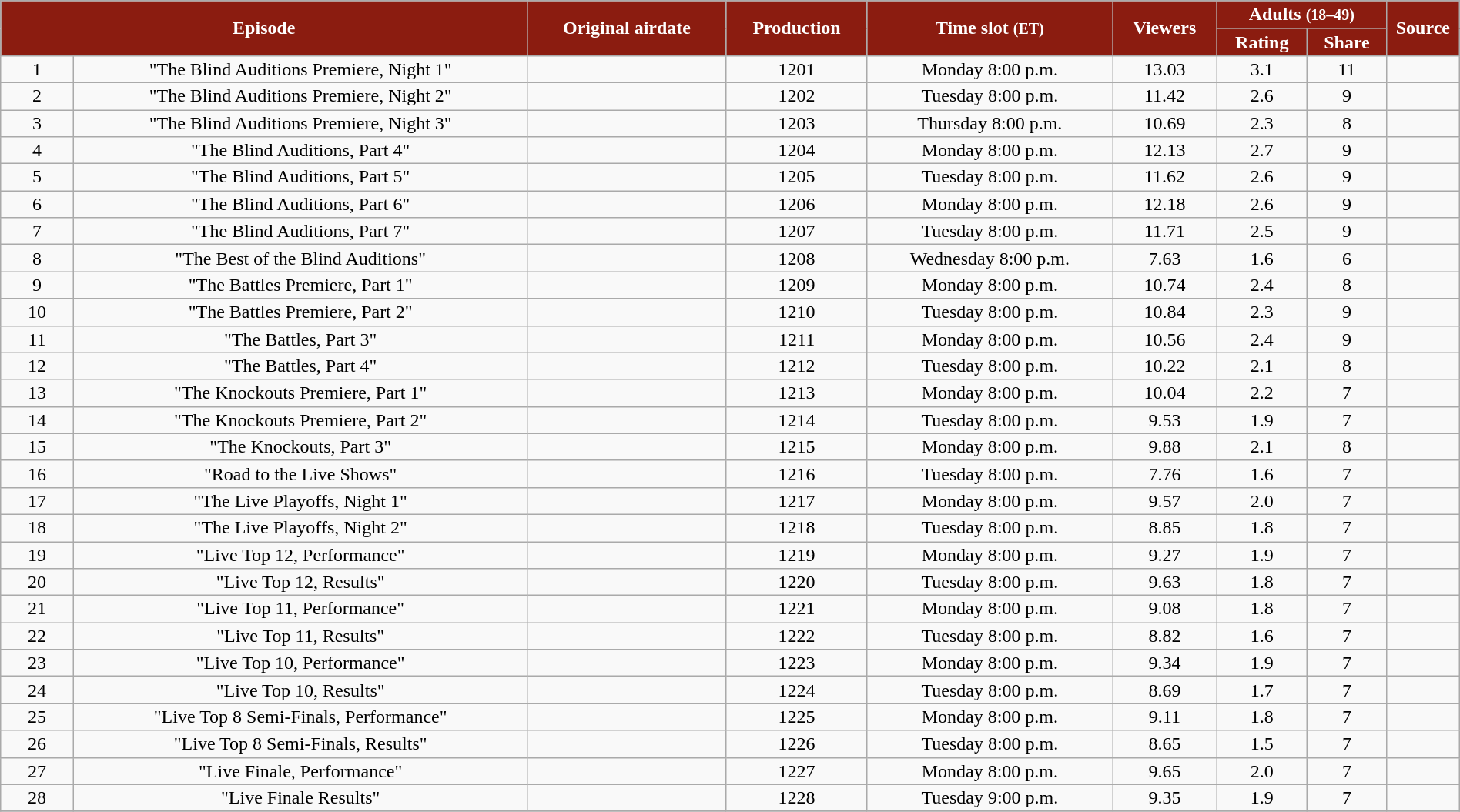<table class="wikitable" style="text-align:center; line-height:16px; width:100%;">
<tr>
<th style="background:#8b1c10; color:white;" rowspan="2" colspan="2">Episode</th>
<th style="background:#8b1c10; color:white;" rowspan="2">Original airdate</th>
<th style="background:#8b1c10; color:white;" rowspan="2">Production</th>
<th style="background:#8b1c10; color:white;" rowspan="2">Time slot <small>(ET)</small></th>
<th style="background:#8b1c10; color:white;" rowspan="2">Viewers<br><small></small></th>
<th style="background:#8b1c10; color:white;" colspan="2">Adults <small>(18–49)</small></th>
<th rowspan="2" style="background:#8b1c10; color:white; width:05%;">Source</th>
</tr>
<tr>
<th style="background:#8b1c10; color:white;">Rating</th>
<th style="background:#8b1c10; color:white;">Share</th>
</tr>
<tr>
<td style="width:05%;">1</td>
<td>"The Blind Auditions Premiere, Night 1"</td>
<td></td>
<td>1201</td>
<td>Monday 8:00 p.m.</td>
<td>13.03</td>
<td>3.1</td>
<td>11</td>
<td></td>
</tr>
<tr>
<td style="width:05%;">2</td>
<td>"The Blind Auditions Premiere, Night 2"</td>
<td></td>
<td>1202</td>
<td>Tuesday 8:00 p.m.</td>
<td>11.42</td>
<td>2.6</td>
<td>9</td>
<td></td>
</tr>
<tr>
<td style="width:05%;">3</td>
<td>"The Blind Auditions Premiere, Night 3"</td>
<td></td>
<td>1203</td>
<td>Thursday 8:00 p.m.</td>
<td>10.69</td>
<td>2.3</td>
<td>8</td>
<td></td>
</tr>
<tr>
<td style="width:05%;">4</td>
<td>"The Blind Auditions, Part 4"</td>
<td></td>
<td>1204</td>
<td>Monday 8:00 p.m.</td>
<td>12.13</td>
<td>2.7</td>
<td>9</td>
<td></td>
</tr>
<tr>
<td style="width:05%;">5</td>
<td>"The Blind Auditions, Part 5"</td>
<td></td>
<td>1205</td>
<td>Tuesday 8:00 p.m.</td>
<td>11.62</td>
<td>2.6</td>
<td>9</td>
<td></td>
</tr>
<tr>
<td style="width:05%;">6</td>
<td>"The Blind Auditions, Part 6"</td>
<td></td>
<td>1206</td>
<td>Monday 8:00 p.m.</td>
<td>12.18</td>
<td>2.6</td>
<td>9</td>
<td></td>
</tr>
<tr>
<td style="width:05%;">7</td>
<td>"The Blind Auditions, Part 7"</td>
<td></td>
<td>1207</td>
<td>Tuesday 8:00 p.m.</td>
<td>11.71</td>
<td>2.5</td>
<td>9</td>
<td></td>
</tr>
<tr>
<td style=width:05%;">8</td>
<td>"The Best of the Blind Auditions"</td>
<td></td>
<td>1208</td>
<td>Wednesday 8:00 p.m.</td>
<td>7.63</td>
<td>1.6</td>
<td>6</td>
<td></td>
</tr>
<tr>
<td style="width:05%;">9</td>
<td>"The Battles Premiere, Part 1"</td>
<td></td>
<td>1209</td>
<td>Monday 8:00 p.m.</td>
<td>10.74</td>
<td>2.4</td>
<td>8</td>
<td></td>
</tr>
<tr>
<td style="width:05%;">10</td>
<td>"The Battles Premiere, Part 2"</td>
<td></td>
<td>1210</td>
<td>Tuesday 8:00 p.m.</td>
<td>10.84</td>
<td>2.3</td>
<td>9</td>
<td></td>
</tr>
<tr>
<td style="width:05%;">11</td>
<td>"The Battles, Part 3"</td>
<td></td>
<td>1211</td>
<td>Monday 8:00 p.m.</td>
<td>10.56</td>
<td>2.4</td>
<td>9</td>
<td></td>
</tr>
<tr>
<td style="width:05%;">12</td>
<td>"The Battles, Part 4"</td>
<td></td>
<td>1212</td>
<td>Tuesday 8:00 p.m.</td>
<td>10.22</td>
<td>2.1</td>
<td>8</td>
<td></td>
</tr>
<tr>
<td style="width:05%;">13</td>
<td>"The Knockouts Premiere, Part 1"</td>
<td></td>
<td>1213</td>
<td>Monday 8:00 p.m.</td>
<td>10.04</td>
<td>2.2</td>
<td>7</td>
<td></td>
</tr>
<tr>
<td style="width:05%;">14</td>
<td>"The Knockouts Premiere, Part 2"</td>
<td></td>
<td>1214</td>
<td>Tuesday 8:00 p.m.</td>
<td>9.53</td>
<td>1.9</td>
<td>7</td>
<td></td>
</tr>
<tr>
<td style="width:05%;">15</td>
<td>"The Knockouts, Part 3"</td>
<td></td>
<td>1215</td>
<td>Monday 8:00 p.m.</td>
<td>9.88</td>
<td>2.1</td>
<td>8</td>
<td></td>
</tr>
<tr>
<td style="width:05%;">16</td>
<td>"Road to the Live Shows"</td>
<td></td>
<td>1216</td>
<td>Tuesday 8:00 p.m.</td>
<td>7.76</td>
<td>1.6</td>
<td>7</td>
<td></td>
</tr>
<tr>
<td style="width:05%;">17</td>
<td>"The Live Playoffs, Night 1"</td>
<td></td>
<td>1217</td>
<td>Monday 8:00 p.m.</td>
<td>9.57</td>
<td>2.0</td>
<td>7</td>
<td></td>
</tr>
<tr>
<td style="width:05%;">18</td>
<td>"The Live Playoffs, Night 2"</td>
<td></td>
<td>1218</td>
<td>Tuesday 8:00 p.m.</td>
<td>8.85</td>
<td>1.8</td>
<td>7</td>
<td></td>
</tr>
<tr>
<td style="width:05%;">19</td>
<td>"Live Top 12, Performance"</td>
<td></td>
<td>1219</td>
<td>Monday 8:00 p.m.</td>
<td>9.27</td>
<td>1.9</td>
<td>7</td>
<td></td>
</tr>
<tr>
<td style="width:05%;">20</td>
<td>"Live Top 12, Results"</td>
<td></td>
<td>1220</td>
<td>Tuesday 8:00 p.m.</td>
<td>9.63</td>
<td>1.8</td>
<td>7</td>
<td></td>
</tr>
<tr>
<td style="width:05%;">21</td>
<td>"Live Top 11, Performance"</td>
<td></td>
<td>1221</td>
<td>Monday 8:00 p.m.</td>
<td>9.08</td>
<td>1.8</td>
<td>7</td>
<td></td>
</tr>
<tr>
<td style="width:05%;">22</td>
<td>"Live Top 11, Results"</td>
<td></td>
<td>1222</td>
<td>Tuesday 8:00 p.m.</td>
<td>8.82</td>
<td>1.6</td>
<td>7</td>
<td></td>
</tr>
<tr>
</tr>
<tr>
<td style="width:05%;">23</td>
<td>"Live Top 10, Performance"</td>
<td></td>
<td>1223</td>
<td>Monday 8:00 p.m.</td>
<td>9.34</td>
<td>1.9</td>
<td>7</td>
<td></td>
</tr>
<tr>
<td style="width:05%;">24</td>
<td>"Live Top 10, Results"</td>
<td></td>
<td>1224</td>
<td>Tuesday 8:00 p.m.</td>
<td>8.69</td>
<td>1.7</td>
<td>7</td>
<td></td>
</tr>
<tr>
</tr>
<tr>
<td style="width:05%;">25</td>
<td>"Live Top 8 Semi-Finals, Performance"</td>
<td></td>
<td>1225</td>
<td>Monday 8:00 p.m.</td>
<td>9.11</td>
<td>1.8</td>
<td>7</td>
<td></td>
</tr>
<tr>
<td style="width:05%;">26</td>
<td>"Live Top 8 Semi-Finals, Results"</td>
<td></td>
<td>1226</td>
<td>Tuesday 8:00 p.m.</td>
<td>8.65</td>
<td>1.5</td>
<td>7</td>
<td></td>
</tr>
<tr>
<td style="width:05%;">27</td>
<td>"Live Finale, Performance"</td>
<td></td>
<td>1227</td>
<td>Monday 8:00 p.m.</td>
<td>9.65</td>
<td>2.0</td>
<td>7</td>
<td></td>
</tr>
<tr>
<td style="width:05%;">28</td>
<td>"Live Finale Results"</td>
<td></td>
<td>1228</td>
<td>Tuesday 9:00 p.m.</td>
<td>9.35</td>
<td>1.9</td>
<td>7</td>
<td></td>
</tr>
<tr>
</tr>
</table>
